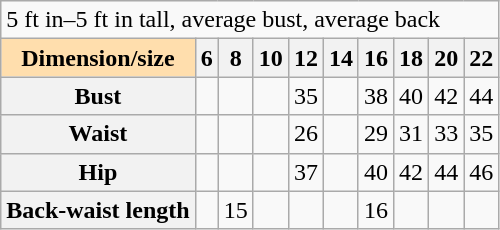<table class="wikitable">
<tr>
<td colspan="11">5 ft  in–5 ft  in tall, average bust, average back</td>
</tr>
<tr>
<th style="background:#ffdead;">Dimension/size</th>
<th>6</th>
<th>8</th>
<th>10</th>
<th>12</th>
<th>14</th>
<th>16</th>
<th>18</th>
<th>20</th>
<th>22</th>
</tr>
<tr>
<th>Bust</th>
<td></td>
<td></td>
<td></td>
<td>35</td>
<td></td>
<td>38</td>
<td>40</td>
<td>42</td>
<td>44</td>
</tr>
<tr>
<th>Waist</th>
<td></td>
<td></td>
<td></td>
<td>26</td>
<td></td>
<td>29</td>
<td>31</td>
<td>33</td>
<td>35</td>
</tr>
<tr>
<th>Hip</th>
<td></td>
<td></td>
<td></td>
<td>37</td>
<td></td>
<td>40</td>
<td>42</td>
<td>44</td>
<td>46</td>
</tr>
<tr>
<th>Back-waist length</th>
<td></td>
<td>15</td>
<td></td>
<td></td>
<td></td>
<td>16</td>
<td></td>
<td></td>
<td></td>
</tr>
</table>
